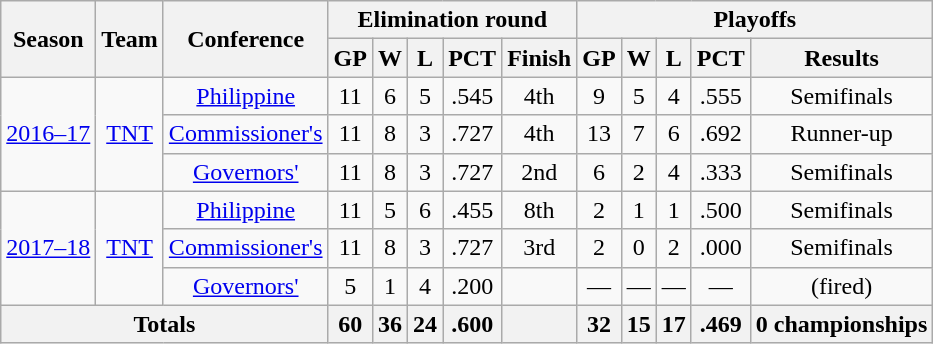<table class=wikitable style="text-align:center">
<tr>
<th rowspan=2>Season</th>
<th rowspan="2">Team</th>
<th rowspan="2">Conference</th>
<th colspan="5">Elimination round</th>
<th colspan="5">Playoffs</th>
</tr>
<tr>
<th>GP</th>
<th>W</th>
<th>L</th>
<th>PCT</th>
<th>Finish</th>
<th>GP</th>
<th>W</th>
<th>L</th>
<th>PCT</th>
<th>Results</th>
</tr>
<tr>
<td rowspan=3><a href='#'>2016–17</a></td>
<td rowspan="3"><a href='#'>TNT</a></td>
<td><a href='#'>Philippine</a></td>
<td>11</td>
<td>6</td>
<td>5</td>
<td>.545</td>
<td>4th</td>
<td>9</td>
<td>5</td>
<td>4</td>
<td>.555</td>
<td>Semifinals</td>
</tr>
<tr>
<td><a href='#'>Commissioner's</a></td>
<td>11</td>
<td>8</td>
<td>3</td>
<td>.727</td>
<td>4th</td>
<td>13</td>
<td>7</td>
<td>6</td>
<td>.692</td>
<td>Runner-up</td>
</tr>
<tr>
<td><a href='#'>Governors'</a></td>
<td>11</td>
<td>8</td>
<td>3</td>
<td>.727</td>
<td>2nd</td>
<td>6</td>
<td>2</td>
<td>4</td>
<td>.333</td>
<td>Semifinals</td>
</tr>
<tr>
<td rowspan=3><a href='#'>2017–18</a></td>
<td rowspan="3"><a href='#'>TNT</a></td>
<td><a href='#'>Philippine</a></td>
<td>11</td>
<td>5</td>
<td>6</td>
<td>.455</td>
<td>8th</td>
<td>2</td>
<td>1</td>
<td>1</td>
<td>.500</td>
<td>Semifinals</td>
</tr>
<tr>
<td><a href='#'>Commissioner's</a></td>
<td>11</td>
<td>8</td>
<td>3</td>
<td>.727</td>
<td>3rd</td>
<td>2</td>
<td>0</td>
<td>2</td>
<td>.000</td>
<td>Semifinals</td>
</tr>
<tr>
<td><a href='#'>Governors'</a></td>
<td>5</td>
<td>1</td>
<td>4</td>
<td>.200</td>
<td></td>
<td>—</td>
<td>—</td>
<td>—</td>
<td>—</td>
<td>(fired)</td>
</tr>
<tr>
<th colspan=3>Totals</th>
<th>60</th>
<th>36</th>
<th>24</th>
<th>.600</th>
<th></th>
<th>32</th>
<th>15</th>
<th>17</th>
<th>.469</th>
<th>0 championships</th>
</tr>
</table>
